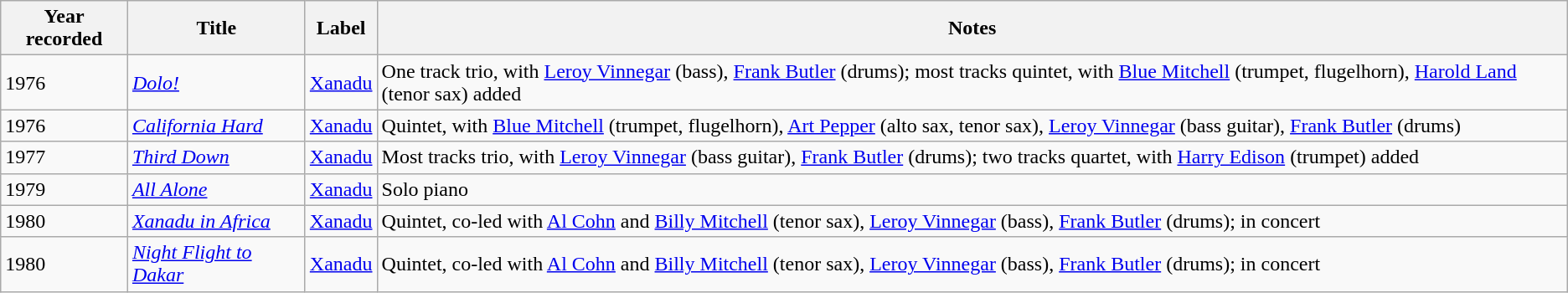<table class="wikitable sortable">
<tr>
<th>Year recorded</th>
<th>Title</th>
<th>Label</th>
<th>Notes</th>
</tr>
<tr>
<td>1976</td>
<td><em><a href='#'>Dolo!</a></em></td>
<td><a href='#'>Xanadu</a></td>
<td>One track trio, with <a href='#'>Leroy Vinnegar</a> (bass), <a href='#'>Frank Butler</a> (drums); most tracks quintet, with <a href='#'>Blue Mitchell</a> (trumpet, flugelhorn), <a href='#'>Harold Land</a> (tenor sax) added</td>
</tr>
<tr>
<td>1976</td>
<td><em><a href='#'>California Hard</a></em></td>
<td><a href='#'>Xanadu</a></td>
<td>Quintet, with <a href='#'>Blue Mitchell</a> (trumpet, flugelhorn), <a href='#'>Art Pepper</a> (alto sax, tenor sax), <a href='#'>Leroy Vinnegar</a> (bass guitar), <a href='#'>Frank Butler</a> (drums)</td>
</tr>
<tr>
<td>1977</td>
<td><em><a href='#'>Third Down</a></em></td>
<td><a href='#'>Xanadu</a></td>
<td>Most tracks trio, with <a href='#'>Leroy Vinnegar</a> (bass guitar), <a href='#'>Frank Butler</a> (drums); two tracks quartet, with <a href='#'>Harry Edison</a> (trumpet) added</td>
</tr>
<tr>
<td>1979</td>
<td><em><a href='#'>All Alone</a></em></td>
<td><a href='#'>Xanadu</a></td>
<td>Solo piano</td>
</tr>
<tr>
<td>1980</td>
<td><em><a href='#'>Xanadu in Africa</a></em></td>
<td><a href='#'>Xanadu</a></td>
<td>Quintet, co-led with <a href='#'>Al Cohn</a> and <a href='#'>Billy Mitchell</a> (tenor sax), <a href='#'>Leroy Vinnegar</a> (bass), <a href='#'>Frank Butler</a> (drums); in concert</td>
</tr>
<tr>
<td>1980</td>
<td><em><a href='#'>Night Flight to Dakar</a></em></td>
<td><a href='#'>Xanadu</a></td>
<td>Quintet, co-led with <a href='#'>Al Cohn</a> and <a href='#'>Billy Mitchell</a> (tenor sax), <a href='#'>Leroy Vinnegar</a> (bass), <a href='#'>Frank Butler</a> (drums); in concert</td>
</tr>
</table>
